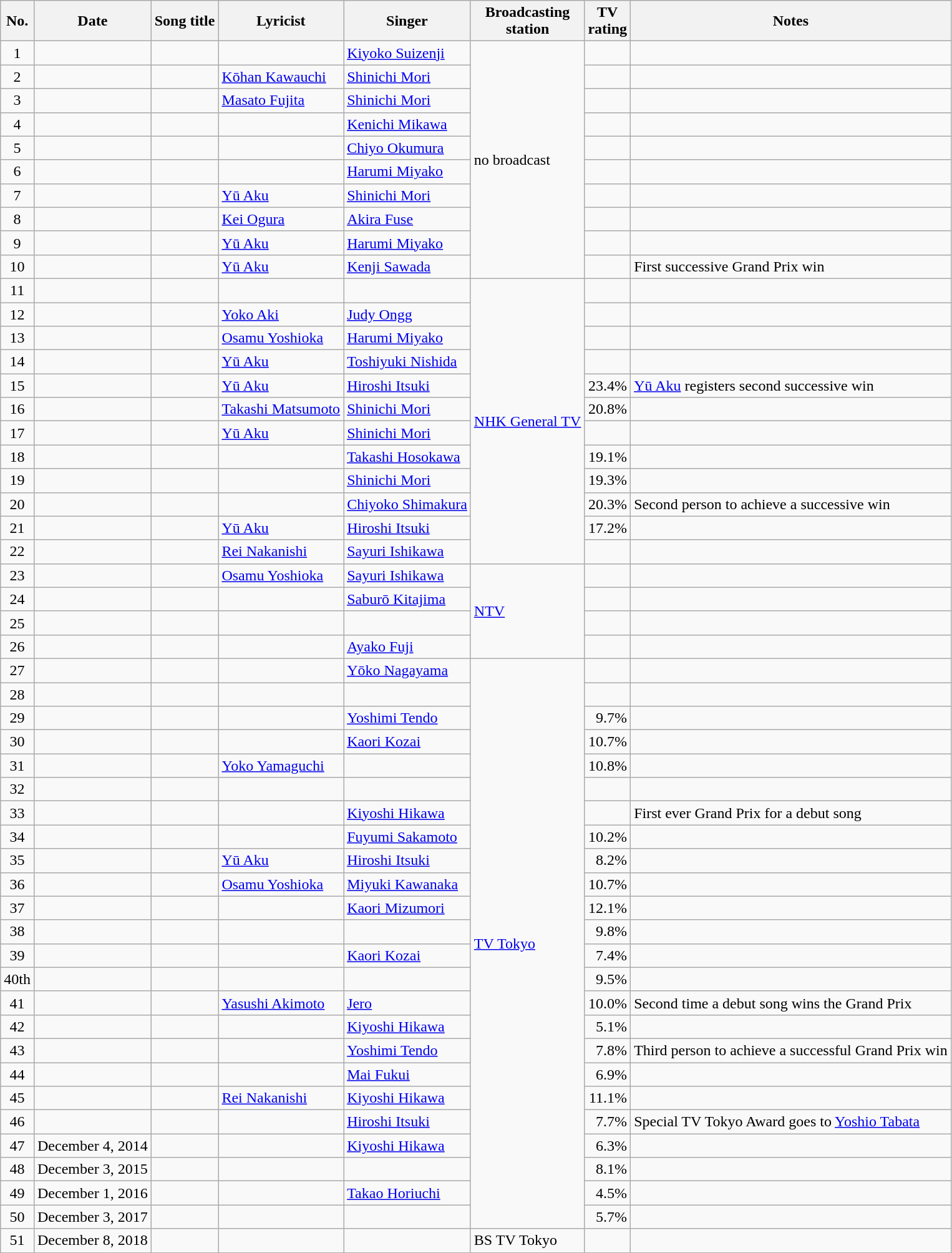<table class="wikitable">
<tr>
<th>No.</th>
<th>Date</th>
<th>Song title</th>
<th>Lyricist</th>
<th>Singer</th>
<th>Broadcasting<br>station</th>
<th>TV<br>rating</th>
<th>Notes</th>
</tr>
<tr>
<td style="text-align:center">1</td>
<td align="right"></td>
<td></td>
<td></td>
<td><a href='#'>Kiyoko Suizenji</a></td>
<td rowspan="10">no broadcast</td>
<td></td>
<td></td>
</tr>
<tr>
<td style="text-align:center">2</td>
<td align="right"></td>
<td></td>
<td><a href='#'>Kōhan Kawauchi</a></td>
<td><a href='#'>Shinichi Mori</a></td>
<td></td>
<td></td>
</tr>
<tr>
<td style="text-align:center">3</td>
<td align="right"></td>
<td></td>
<td><a href='#'>Masato Fujita</a></td>
<td><a href='#'>Shinichi Mori</a></td>
<td></td>
<td></td>
</tr>
<tr>
<td style="text-align:center">4</td>
<td align="right"></td>
<td></td>
<td></td>
<td><a href='#'>Kenichi Mikawa</a></td>
<td></td>
<td></td>
</tr>
<tr>
<td style="text-align:center">5</td>
<td align="right"></td>
<td></td>
<td></td>
<td><a href='#'>Chiyo Okumura</a></td>
<td></td>
<td></td>
</tr>
<tr>
<td style="text-align:center">6</td>
<td align="right"></td>
<td></td>
<td></td>
<td><a href='#'>Harumi Miyako</a></td>
<td></td>
<td></td>
</tr>
<tr>
<td style="text-align:center">7</td>
<td align="right"></td>
<td></td>
<td><a href='#'>Yū Aku</a></td>
<td><a href='#'>Shinichi Mori</a></td>
<td></td>
<td></td>
</tr>
<tr>
<td style="text-align:center">8</td>
<td align="right"></td>
<td></td>
<td><a href='#'>Kei Ogura</a></td>
<td><a href='#'>Akira Fuse</a></td>
<td></td>
<td></td>
</tr>
<tr>
<td style="text-align:center">9</td>
<td align="right"></td>
<td></td>
<td><a href='#'>Yū Aku</a></td>
<td><a href='#'>Harumi Miyako</a></td>
<td></td>
<td></td>
</tr>
<tr>
<td style="text-align:center">10</td>
<td align="right"></td>
<td></td>
<td><a href='#'>Yū Aku</a></td>
<td><a href='#'>Kenji Sawada</a></td>
<td></td>
<td>First successive Grand Prix win</td>
</tr>
<tr>
<td style="text-align:center">11</td>
<td align="right"></td>
<td></td>
<td></td>
<td></td>
<td rowspan=12><a href='#'>NHK General TV</a></td>
<td></td>
<td></td>
</tr>
<tr>
<td style="text-align:center">12</td>
<td align="right"></td>
<td></td>
<td><a href='#'>Yoko Aki</a></td>
<td><a href='#'>Judy Ongg</a></td>
<td></td>
<td></td>
</tr>
<tr>
<td style="text-align:center">13</td>
<td align="right"></td>
<td></td>
<td><a href='#'>Osamu Yoshioka</a></td>
<td><a href='#'>Harumi Miyako</a></td>
<td></td>
<td></td>
</tr>
<tr>
<td style="text-align:center">14</td>
<td align="right"></td>
<td></td>
<td><a href='#'>Yū Aku</a></td>
<td><a href='#'>Toshiyuki Nishida</a></td>
<td></td>
<td></td>
</tr>
<tr>
<td style="text-align:center">15</td>
<td align="right"></td>
<td></td>
<td><a href='#'>Yū Aku</a></td>
<td><a href='#'>Hiroshi Itsuki</a></td>
<td style="text-align:right;">23.4%</td>
<td><a href='#'>Yū Aku</a> registers second successive win</td>
</tr>
<tr>
<td style="text-align:center">16</td>
<td align="right"></td>
<td></td>
<td><a href='#'>Takashi Matsumoto</a></td>
<td><a href='#'>Shinichi Mori</a></td>
<td style="text-align:right;">20.8%</td>
<td></td>
</tr>
<tr>
<td style="text-align:center">17</td>
<td align="right"></td>
<td></td>
<td><a href='#'>Yū Aku</a></td>
<td><a href='#'>Shinichi Mori</a></td>
<td></td>
<td></td>
</tr>
<tr>
<td style="text-align:center">18</td>
<td align="right"></td>
<td></td>
<td></td>
<td><a href='#'>Takashi Hosokawa</a></td>
<td style="text-align:right;">19.1%</td>
<td></td>
</tr>
<tr>
<td style="text-align:center">19</td>
<td align="right"></td>
<td></td>
<td></td>
<td><a href='#'>Shinichi Mori</a></td>
<td style="text-align:right;">19.3%</td>
<td></td>
</tr>
<tr>
<td style="text-align:center">20</td>
<td align="right"></td>
<td></td>
<td></td>
<td><a href='#'>Chiyoko Shimakura</a></td>
<td style="text-align:right;">20.3%</td>
<td>Second person to achieve a successive win</td>
</tr>
<tr>
<td style="text-align:center">21</td>
<td align="right"></td>
<td></td>
<td><a href='#'>Yū Aku</a></td>
<td><a href='#'>Hiroshi Itsuki</a></td>
<td style="text-align:right;">17.2%</td>
<td></td>
</tr>
<tr>
<td style="text-align:center">22</td>
<td align="right"></td>
<td></td>
<td><a href='#'>Rei Nakanishi</a></td>
<td><a href='#'>Sayuri Ishikawa</a></td>
<td></td>
<td></td>
</tr>
<tr>
<td style="text-align:center">23</td>
<td align="right"></td>
<td></td>
<td><a href='#'>Osamu Yoshioka</a></td>
<td><a href='#'>Sayuri Ishikawa</a></td>
<td rowspan=4><a href='#'>NTV</a></td>
<td></td>
<td></td>
</tr>
<tr>
<td style="text-align:center">24</td>
<td align="right"></td>
<td></td>
<td></td>
<td><a href='#'>Saburō Kitajima</a></td>
<td></td>
<td></td>
</tr>
<tr>
<td style="text-align:center">25</td>
<td align="right"></td>
<td></td>
<td></td>
<td></td>
<td></td>
<td></td>
</tr>
<tr>
<td style="text-align:center">26</td>
<td align="right"></td>
<td></td>
<td></td>
<td><a href='#'>Ayako Fuji</a></td>
<td></td>
<td></td>
</tr>
<tr>
<td style="text-align:center">27</td>
<td align="right"></td>
<td></td>
<td></td>
<td><a href='#'>Yōko Nagayama</a></td>
<td rowspan=24><a href='#'>TV Tokyo</a></td>
<td></td>
<td></td>
</tr>
<tr>
<td style="text-align:center">28</td>
<td align="right"></td>
<td></td>
<td></td>
<td></td>
<td></td>
<td></td>
</tr>
<tr>
<td style="text-align:center">29</td>
<td align="right"></td>
<td></td>
<td></td>
<td><a href='#'>Yoshimi Tendo</a></td>
<td style="text-align:right;">9.7%</td>
<td></td>
</tr>
<tr>
<td style="text-align:center">30</td>
<td align="right"></td>
<td></td>
<td></td>
<td><a href='#'>Kaori Kozai</a></td>
<td style="text-align:right;">10.7%</td>
<td></td>
</tr>
<tr>
<td style="text-align:center">31</td>
<td align="right"></td>
<td></td>
<td><a href='#'>Yoko Yamaguchi</a></td>
<td></td>
<td style="text-align:right;">10.8%</td>
<td></td>
</tr>
<tr>
<td style="text-align:center">32</td>
<td align="right"></td>
<td></td>
<td></td>
<td></td>
<td></td>
<td></td>
</tr>
<tr>
<td style="text-align:center">33</td>
<td align="right"></td>
<td></td>
<td></td>
<td><a href='#'>Kiyoshi Hikawa</a></td>
<td></td>
<td>First ever Grand Prix for a debut song</td>
</tr>
<tr>
<td style="text-align:center">34</td>
<td align="right"></td>
<td></td>
<td></td>
<td><a href='#'>Fuyumi Sakamoto</a></td>
<td style="text-align:right;">10.2%</td>
<td></td>
</tr>
<tr>
<td style="text-align:center">35</td>
<td align="right"></td>
<td></td>
<td><a href='#'>Yū Aku</a></td>
<td><a href='#'>Hiroshi Itsuki</a></td>
<td style="text-align:right;">8.2%</td>
<td></td>
</tr>
<tr>
<td style="text-align:center">36</td>
<td align="right"></td>
<td></td>
<td><a href='#'>Osamu Yoshioka</a></td>
<td><a href='#'>Miyuki Kawanaka</a></td>
<td style="text-align:right;">10.7%</td>
<td></td>
</tr>
<tr>
<td style="text-align:center">37</td>
<td align="right"></td>
<td></td>
<td></td>
<td><a href='#'>Kaori Mizumori</a></td>
<td style="text-align:right;">12.1%</td>
<td></td>
</tr>
<tr>
<td style="text-align:center">38</td>
<td align="right"></td>
<td></td>
<td></td>
<td></td>
<td style="text-align:right;">9.8%</td>
<td></td>
</tr>
<tr>
<td style="text-align:center">39</td>
<td align="right"></td>
<td></td>
<td></td>
<td><a href='#'>Kaori Kozai</a></td>
<td style="text-align:right;">7.4%</td>
<td></td>
</tr>
<tr>
<td style="text-align:center">40th</td>
<td align="right"></td>
<td></td>
<td></td>
<td></td>
<td style="text-align:right;">9.5%</td>
<td></td>
</tr>
<tr>
<td style="text-align:center">41</td>
<td align="right"></td>
<td></td>
<td><a href='#'>Yasushi Akimoto</a></td>
<td><a href='#'>Jero</a></td>
<td style="text-align:right;">10.0%</td>
<td>Second time a debut song wins the Grand Prix</td>
</tr>
<tr>
<td style="text-align:center">42</td>
<td align="right"></td>
<td></td>
<td></td>
<td><a href='#'>Kiyoshi Hikawa</a></td>
<td style="text-align:right;">5.1%</td>
<td></td>
</tr>
<tr>
<td style="text-align:center">43</td>
<td align="right"></td>
<td></td>
<td></td>
<td><a href='#'>Yoshimi Tendo</a></td>
<td style="text-align:right;">7.8%</td>
<td>Third person to achieve a successful Grand Prix win</td>
</tr>
<tr>
<td style="text-align:center">44</td>
<td align="right"></td>
<td></td>
<td></td>
<td><a href='#'>Mai Fukui</a></td>
<td style="text-align:right;">6.9%</td>
<td></td>
</tr>
<tr>
<td style="text-align:center">45</td>
<td align="right"></td>
<td></td>
<td><a href='#'>Rei Nakanishi</a></td>
<td><a href='#'>Kiyoshi Hikawa</a></td>
<td style="text-align:right;">11.1%</td>
<td></td>
</tr>
<tr>
<td style="text-align:center">46</td>
<td align="right"></td>
<td></td>
<td></td>
<td><a href='#'>Hiroshi Itsuki</a></td>
<td style="text-align:right;">7.7%</td>
<td>Special TV Tokyo Award goes to <a href='#'>Yoshio Tabata</a></td>
</tr>
<tr>
<td style="text-align:center">47</td>
<td align="right">December 4, 2014</td>
<td></td>
<td></td>
<td><a href='#'>Kiyoshi Hikawa</a></td>
<td style="text-align:right;">6.3%</td>
<td></td>
</tr>
<tr>
<td style="text-align:center">48</td>
<td align="right">December 3, 2015</td>
<td></td>
<td></td>
<td></td>
<td style="text-align:right;">8.1%</td>
<td></td>
</tr>
<tr>
<td style="text-align:center">49</td>
<td align="right">December 1, 2016</td>
<td></td>
<td></td>
<td><a href='#'>Takao Horiuchi</a></td>
<td style="text-align:right;">4.5%</td>
<td></td>
</tr>
<tr>
<td style="text-align:center">50</td>
<td align="right">December 3, 2017</td>
<td></td>
<td></td>
<td></td>
<td style="text-align:right;">5.7%</td>
<td></td>
</tr>
<tr>
<td style="text-align:center">51</td>
<td align="right">December 8, 2018</td>
<td></td>
<td></td>
<td></td>
<td>BS TV Tokyo</td>
<td style="text-align:right;"></td>
<td></td>
</tr>
</table>
